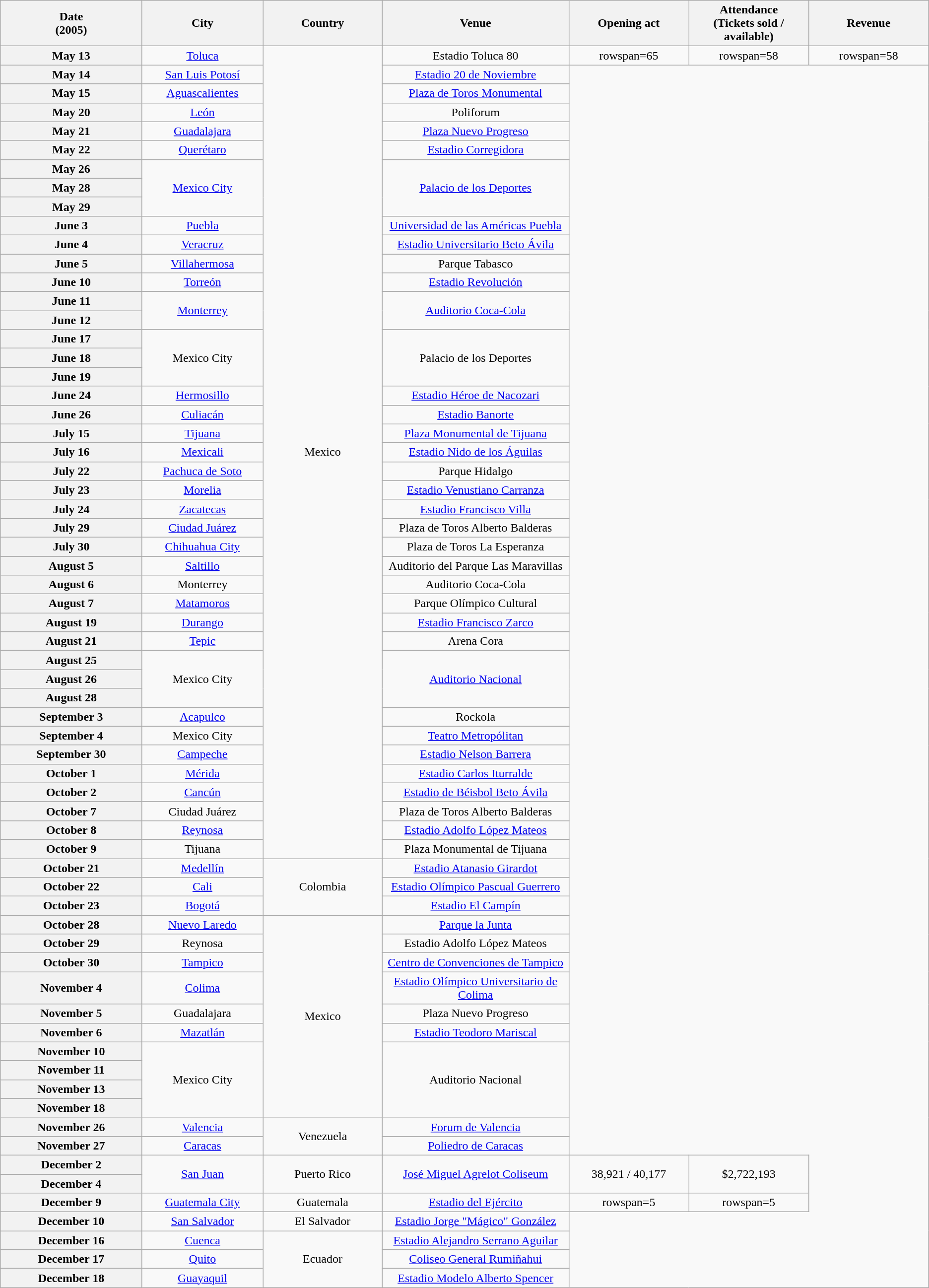<table class="wikitable plainrowheaders" style="text-align:center;">
<tr>
<th scope="col" style="width:12em;">Date<br>(2005)</th>
<th scope="col" style="width:10em;">City</th>
<th scope="col" style="width:10em;">Country</th>
<th scope="col" style="width:16em;">Venue</th>
<th scope="col" style="width:10em;">Opening act</th>
<th scope="col" style="width:10em;">Attendance <br>(Tickets sold / available)</th>
<th scope="col" style="width:10em;">Revenue</th>
</tr>
<tr>
<th scope="row" style="text-align:center;">May 13</th>
<td><a href='#'>Toluca</a></td>
<td rowspan=43>Mexico</td>
<td>Estadio Toluca 80</td>
<td>rowspan=65 </td>
<td>rowspan=58 </td>
<td>rowspan=58 </td>
</tr>
<tr>
<th scope="row" style="text-align:center;">May 14</th>
<td><a href='#'>San Luis Potosí</a></td>
<td><a href='#'>Estadio 20 de Noviembre</a></td>
</tr>
<tr>
<th scope="row" style="text-align:center;">May 15</th>
<td><a href='#'>Aguascalientes</a></td>
<td><a href='#'>Plaza de Toros Monumental</a></td>
</tr>
<tr>
<th scope="row" style="text-align:center;">May 20</th>
<td><a href='#'>León</a></td>
<td>Poliforum</td>
</tr>
<tr>
<th scope="row" style="text-align:center;">May 21</th>
<td><a href='#'>Guadalajara</a></td>
<td><a href='#'>Plaza Nuevo Progreso</a></td>
</tr>
<tr>
<th scope="row" style="text-align:center;">May 22</th>
<td><a href='#'>Querétaro</a></td>
<td><a href='#'>Estadio Corregidora</a></td>
</tr>
<tr>
<th scope="row" style="text-align:center;">May 26</th>
<td rowspan=3><a href='#'>Mexico City</a></td>
<td rowspan=3><a href='#'>Palacio de los Deportes</a></td>
</tr>
<tr>
<th scope="row" style="text-align:center;">May 28</th>
</tr>
<tr>
<th scope="row" style="text-align:center;">May 29</th>
</tr>
<tr>
<th scope="row" style="text-align:center;">June 3</th>
<td><a href='#'>Puebla</a></td>
<td><a href='#'>Universidad de las Américas Puebla</a></td>
</tr>
<tr>
<th scope="row" style="text-align:center;">June 4</th>
<td><a href='#'>Veracruz</a></td>
<td><a href='#'>Estadio Universitario Beto Ávila</a></td>
</tr>
<tr>
<th scope="row" style="text-align:center;">June 5</th>
<td><a href='#'>Villahermosa</a></td>
<td>Parque Tabasco</td>
</tr>
<tr>
<th scope="row" style="text-align:center;">June 10</th>
<td><a href='#'>Torreón</a></td>
<td><a href='#'>Estadio Revolución</a></td>
</tr>
<tr>
<th scope="row" style="text-align:center;">June 11</th>
<td rowspan=2><a href='#'>Monterrey</a></td>
<td rowspan=2><a href='#'>Auditorio Coca-Cola</a></td>
</tr>
<tr>
<th scope="row" style="text-align:center;">June 12</th>
</tr>
<tr>
<th scope="row" style="text-align:center;">June 17</th>
<td rowspan=3>Mexico City</td>
<td rowspan=3>Palacio de los Deportes</td>
</tr>
<tr>
<th scope="row" style="text-align:center;">June 18</th>
</tr>
<tr>
<th scope="row" style="text-align:center;">June 19</th>
</tr>
<tr>
<th scope="row" style="text-align:center;">June 24</th>
<td><a href='#'>Hermosillo</a></td>
<td><a href='#'>Estadio Héroe de Nacozari</a></td>
</tr>
<tr>
<th scope="row" style="text-align:center;">June 26</th>
<td><a href='#'>Culiacán</a></td>
<td><a href='#'>Estadio Banorte</a></td>
</tr>
<tr>
<th scope="row" style="text-align:center;">July 15</th>
<td><a href='#'>Tijuana</a></td>
<td><a href='#'>Plaza Monumental de Tijuana</a></td>
</tr>
<tr>
<th scope="row" style="text-align:center;">July 16</th>
<td><a href='#'>Mexicali</a></td>
<td><a href='#'>Estadio Nido de los Águilas</a></td>
</tr>
<tr>
<th scope="row" style="text-align:center;">July 22</th>
<td><a href='#'>Pachuca de Soto</a></td>
<td>Parque Hidalgo</td>
</tr>
<tr>
<th scope="row" style="text-align:center;">July 23</th>
<td><a href='#'>Morelia</a></td>
<td><a href='#'>Estadio Venustiano Carranza</a></td>
</tr>
<tr>
<th scope="row" style="text-align:center;">July 24</th>
<td><a href='#'>Zacatecas</a></td>
<td><a href='#'>Estadio Francisco Villa</a></td>
</tr>
<tr>
<th scope="row" style="text-align:center;">July 29</th>
<td><a href='#'>Ciudad Juárez</a></td>
<td>Plaza de Toros Alberto Balderas</td>
</tr>
<tr>
<th scope="row" style="text-align:center;">July 30</th>
<td><a href='#'>Chihuahua City</a></td>
<td>Plaza de Toros La Esperanza</td>
</tr>
<tr>
<th scope="row" style="text-align:center;">August 5</th>
<td><a href='#'>Saltillo</a></td>
<td>Auditorio del Parque Las Maravillas</td>
</tr>
<tr>
<th scope="row" style="text-align:center;">August 6</th>
<td>Monterrey</td>
<td>Auditorio Coca-Cola</td>
</tr>
<tr>
<th scope="row" style="text-align:center;">August 7</th>
<td><a href='#'>Matamoros</a></td>
<td>Parque Olímpico Cultural</td>
</tr>
<tr>
<th scope="row" style="text-align:center;">August 19</th>
<td><a href='#'>Durango</a></td>
<td><a href='#'>Estadio Francisco Zarco</a></td>
</tr>
<tr>
<th scope="row" style="text-align:center;">August 21</th>
<td><a href='#'>Tepic</a></td>
<td>Arena Cora</td>
</tr>
<tr>
<th scope="row" style="text-align:center;">August 25</th>
<td rowspan=3>Mexico City</td>
<td rowspan=3><a href='#'>Auditorio Nacional</a></td>
</tr>
<tr>
<th scope="row" style="text-align:center;">August 26</th>
</tr>
<tr>
<th scope="row" style="text-align:center;">August 28</th>
</tr>
<tr>
<th scope="row" style="text-align:center;">September 3</th>
<td><a href='#'>Acapulco</a></td>
<td>Rockola</td>
</tr>
<tr>
<th scope="row" style="text-align:center;">September 4</th>
<td>Mexico City</td>
<td><a href='#'>Teatro Metropólitan</a></td>
</tr>
<tr>
<th scope="row" style="text-align:center;">September 30</th>
<td><a href='#'>Campeche</a></td>
<td><a href='#'>Estadio Nelson Barrera</a></td>
</tr>
<tr>
<th scope="row" style="text-align:center;">October 1</th>
<td><a href='#'>Mérida</a></td>
<td><a href='#'>Estadio Carlos Iturralde</a></td>
</tr>
<tr>
<th scope="row" style="text-align:center;">October 2</th>
<td><a href='#'>Cancún</a></td>
<td><a href='#'>Estadio de Béisbol Beto Ávila</a></td>
</tr>
<tr>
<th scope="row" style="text-align:center;">October 7</th>
<td>Ciudad Juárez</td>
<td>Plaza de Toros Alberto Balderas</td>
</tr>
<tr>
<th scope="row" style="text-align:center;">October 8</th>
<td><a href='#'>Reynosa</a></td>
<td><a href='#'>Estadio Adolfo López Mateos</a></td>
</tr>
<tr>
<th scope="row" style="text-align:center;">October 9</th>
<td>Tijuana</td>
<td>Plaza Monumental de Tijuana</td>
</tr>
<tr>
<th scope="row" style="text-align:center;">October 21</th>
<td><a href='#'>Medellín</a></td>
<td rowspan=3>Colombia</td>
<td><a href='#'>Estadio Atanasio Girardot</a></td>
</tr>
<tr>
<th scope="row" style="text-align:center;">October 22</th>
<td><a href='#'>Cali</a></td>
<td><a href='#'>Estadio Olímpico Pascual Guerrero</a></td>
</tr>
<tr>
<th scope="row" style="text-align:center;">October 23</th>
<td><a href='#'>Bogotá</a></td>
<td><a href='#'>Estadio El Campín</a></td>
</tr>
<tr>
<th scope="row" style="text-align:center;">October 28</th>
<td><a href='#'>Nuevo Laredo</a></td>
<td rowspan=10>Mexico</td>
<td><a href='#'>Parque la Junta</a></td>
</tr>
<tr>
<th scope="row" style="text-align:center;">October 29</th>
<td>Reynosa</td>
<td>Estadio Adolfo López Mateos</td>
</tr>
<tr>
<th scope="row" style="text-align:center;">October 30</th>
<td><a href='#'>Tampico</a></td>
<td><a href='#'>Centro de Convenciones de Tampico</a></td>
</tr>
<tr>
<th scope="row" style="text-align:center;">November 4</th>
<td><a href='#'>Colima</a></td>
<td><a href='#'>Estadio Olímpico Universitario de Colima</a></td>
</tr>
<tr>
<th scope="row" style="text-align:center;">November 5</th>
<td>Guadalajara</td>
<td>Plaza Nuevo Progreso</td>
</tr>
<tr>
<th scope="row" style="text-align:center;">November 6</th>
<td><a href='#'>Mazatlán</a></td>
<td><a href='#'>Estadio Teodoro Mariscal</a></td>
</tr>
<tr>
<th scope="row" style="text-align:center;">November 10</th>
<td rowspan=4>Mexico City</td>
<td rowspan=4>Auditorio Nacional</td>
</tr>
<tr>
<th scope="row" style="text-align:center;">November 11</th>
</tr>
<tr>
<th scope="row" style="text-align:center;">November 13</th>
</tr>
<tr>
<th scope="row" style="text-align:center;">November 18</th>
</tr>
<tr>
<th scope="row" style="text-align:center;">November 26</th>
<td><a href='#'>Valencia</a></td>
<td rowspan=2>Venezuela</td>
<td><a href='#'>Forum de Valencia</a></td>
</tr>
<tr>
<th scope="row" style="text-align:center;">November 27</th>
<td><a href='#'>Caracas</a></td>
<td><a href='#'>Poliedro de Caracas</a></td>
</tr>
<tr>
<th scope="row" style="text-align:center;">December 2</th>
<td rowspan=2><a href='#'>San Juan</a></td>
<td rowspan=2>Puerto Rico</td>
<td rowspan=2><a href='#'>José Miguel Agrelot Coliseum</a></td>
<td rowspan=2>38,921 / 40,177</td>
<td rowspan=2>$2,722,193</td>
</tr>
<tr>
<th scope="row" style="text-align:center;">December 4</th>
</tr>
<tr>
<th scope="row" style="text-align:center;">December 9</th>
<td><a href='#'>Guatemala City</a></td>
<td>Guatemala</td>
<td><a href='#'>Estadio del Ejército</a></td>
<td>rowspan=5 </td>
<td>rowspan=5 </td>
</tr>
<tr>
<th scope="row" style="text-align:center;">December 10</th>
<td><a href='#'>San Salvador</a></td>
<td>El Salvador</td>
<td><a href='#'>Estadio Jorge "Mágico" González</a></td>
</tr>
<tr>
<th scope="row" style="text-align:center;">December 16</th>
<td><a href='#'>Cuenca</a></td>
<td rowspan=3>Ecuador</td>
<td><a href='#'>Estadio Alejandro Serrano Aguilar</a></td>
</tr>
<tr>
<th scope="row" style="text-align:center;">December 17</th>
<td><a href='#'>Quito</a></td>
<td><a href='#'>Coliseo General Rumiñahui</a></td>
</tr>
<tr>
<th scope="row" style="text-align:center;">December 18</th>
<td><a href='#'>Guayaquil</a></td>
<td><a href='#'>Estadio Modelo Alberto Spencer</a></td>
</tr>
</table>
